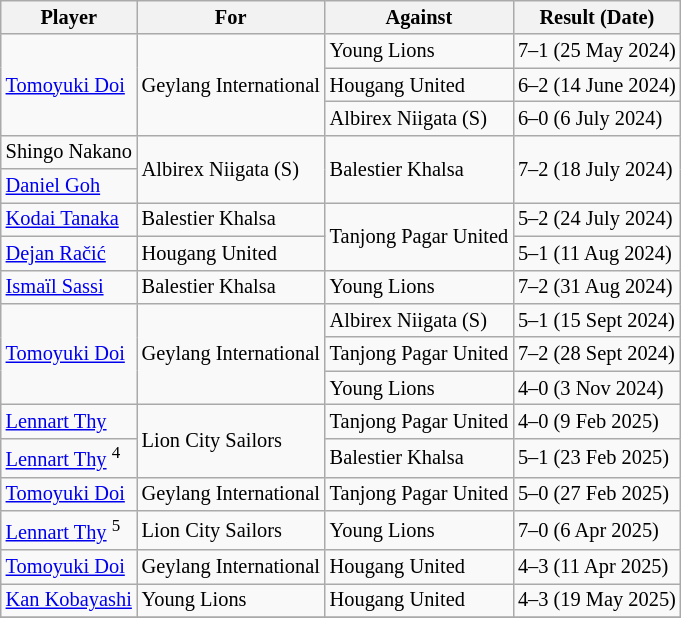<table class="wikitable plainrowheaders sortable" style="font-size:85%">
<tr>
<th>Player</th>
<th>For</th>
<th>Against</th>
<th style="text-align:center">Result (Date)</th>
</tr>
<tr>
<td rowspan=3> <a href='#'>Tomoyuki Doi</a></td>
<td rowspan=3>Geylang International</td>
<td>Young Lions</td>
<td>7–1 (25 May 2024)</td>
</tr>
<tr>
<td>Hougang United</td>
<td>6–2 (14 June 2024)</td>
</tr>
<tr>
<td>Albirex Niigata (S)</td>
<td>6–0 (6 July 2024)</td>
</tr>
<tr>
<td rowspan=1> Shingo Nakano</td>
<td rowspan=2>Albirex Niigata (S)</td>
<td rowspan=2>Balestier Khalsa</td>
<td rowspan=2>7–2 (18 July 2024)</td>
</tr>
<tr>
<td rowspan=1> <a href='#'>Daniel Goh</a></td>
</tr>
<tr>
<td rowspan=1> <a href='#'>Kodai Tanaka</a></td>
<td rowspan=1>Balestier Khalsa</td>
<td rowspan=2>Tanjong Pagar United</td>
<td rowspan=1>5–2 (24 July 2024)</td>
</tr>
<tr>
<td rowspan=1> <a href='#'>Dejan Račić</a></td>
<td rowspan=1>Hougang United</td>
<td rowspan=1>5–1 (11 Aug 2024)</td>
</tr>
<tr>
<td rowspan=1> <a href='#'>Ismaïl Sassi</a></td>
<td rowspan=1>Balestier Khalsa</td>
<td rowspan=1>Young Lions</td>
<td rowspan=1>7–2 (31 Aug 2024)</td>
</tr>
<tr>
<td rowspan=3> <a href='#'>Tomoyuki Doi</a></td>
<td rowspan=3>Geylang International</td>
<td>Albirex Niigata (S)</td>
<td>5–1 (15 Sept 2024)</td>
</tr>
<tr>
<td>Tanjong Pagar United</td>
<td>7–2 (28 Sept 2024)</td>
</tr>
<tr>
<td>Young Lions</td>
<td>4–0 (3 Nov 2024)</td>
</tr>
<tr>
<td rowspan=1> <a href='#'>Lennart Thy</a></td>
<td rowspan=2>Lion City Sailors</td>
<td rowspan=1>Tanjong Pagar United</td>
<td rowspan=1>4–0 (9 Feb 2025)</td>
</tr>
<tr>
<td rowspan=1> <a href='#'>Lennart Thy</a> <sup>4</sup></td>
<td rowspan=1>Balestier Khalsa</td>
<td rowspan=1>5–1 (23 Feb 2025)</td>
</tr>
<tr>
<td rowspan=1> <a href='#'>Tomoyuki Doi</a></td>
<td rowspan=1>Geylang International</td>
<td>Tanjong Pagar United</td>
<td>5–0 (27 Feb 2025)</td>
</tr>
<tr>
<td rowspan=1> <a href='#'>Lennart Thy</a> <sup>5</sup></td>
<td rowspan=1>Lion City Sailors</td>
<td rowspan=1>Young Lions</td>
<td rowspan=1>7–0 (6 Apr 2025)</td>
</tr>
<tr>
<td rowspan=1> <a href='#'>Tomoyuki Doi</a></td>
<td rowspan=1>Geylang International</td>
<td>Hougang United</td>
<td rowspan=1>4–3 (11 Apr 2025)</td>
</tr>
<tr>
<td rowspan=1> <a href='#'>Kan Kobayashi</a></td>
<td rowspan=1>Young Lions</td>
<td>Hougang United</td>
<td rowspan=1>4–3 (19 May 2025)</td>
</tr>
<tr>
</tr>
</table>
